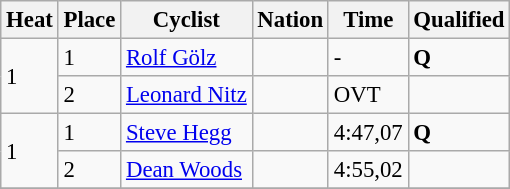<table class="wikitable" style="font-size:95%;">
<tr>
<th>Heat</th>
<th>Place</th>
<th>Cyclist</th>
<th>Nation</th>
<th>Time</th>
<th>Qualified</th>
</tr>
<tr>
<td rowspan=2>1</td>
<td>1</td>
<td><a href='#'>Rolf Gölz</a></td>
<td></td>
<td>-</td>
<td><strong>Q</strong></td>
</tr>
<tr>
<td>2</td>
<td><a href='#'>Leonard Nitz</a></td>
<td></td>
<td>OVT</td>
<td></td>
</tr>
<tr>
<td rowspan=2>1</td>
<td>1</td>
<td><a href='#'>Steve Hegg</a></td>
<td></td>
<td>4:47,07</td>
<td><strong>Q</strong></td>
</tr>
<tr>
<td>2</td>
<td><a href='#'>Dean Woods</a></td>
<td></td>
<td>4:55,02</td>
<td></td>
</tr>
<tr>
</tr>
</table>
